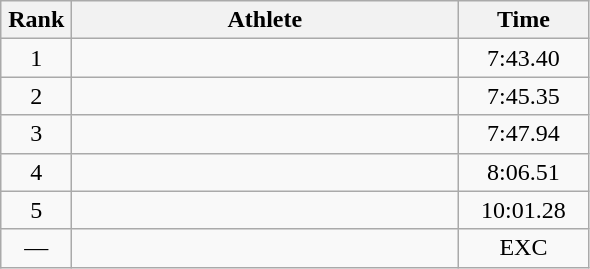<table class=wikitable style="text-align:center">
<tr>
<th width=40>Rank</th>
<th width=250>Athlete</th>
<th width=80>Time</th>
</tr>
<tr>
<td>1</td>
<td align=left></td>
<td>7:43.40</td>
</tr>
<tr>
<td>2</td>
<td align=left></td>
<td>7:45.35</td>
</tr>
<tr>
<td>3</td>
<td align=left></td>
<td>7:47.94</td>
</tr>
<tr>
<td>4</td>
<td align=left></td>
<td>8:06.51</td>
</tr>
<tr>
<td>5</td>
<td align=left></td>
<td>10:01.28</td>
</tr>
<tr>
<td>—</td>
<td align=left></td>
<td>EXC</td>
</tr>
</table>
